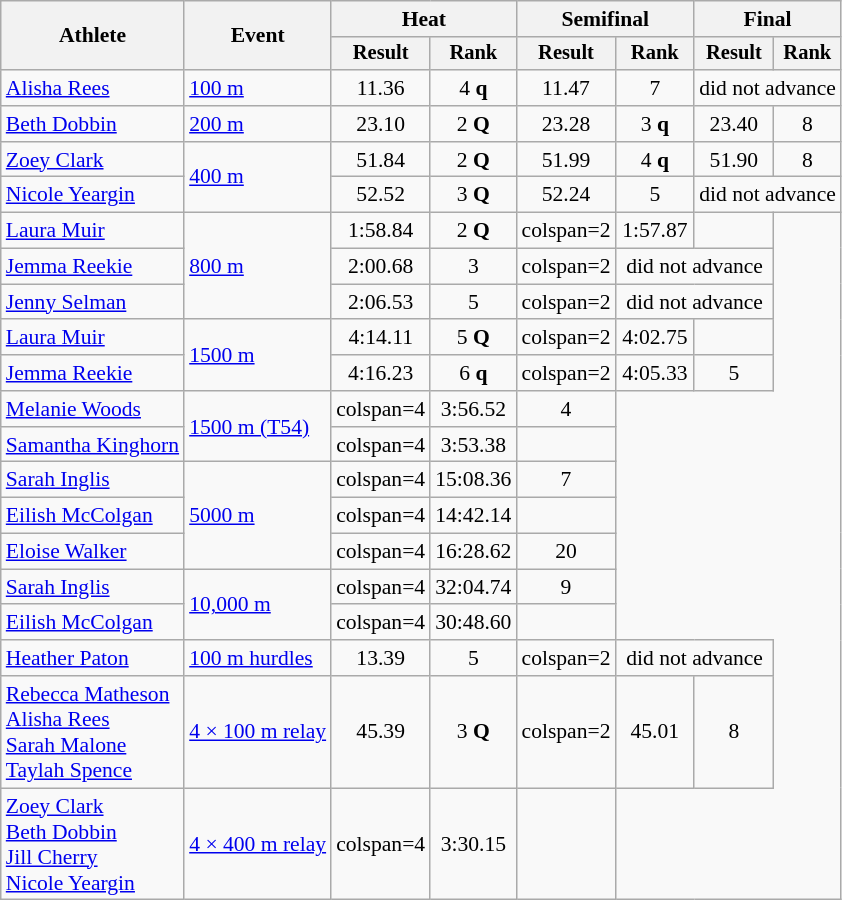<table class="wikitable" style="font-size:90%; text-align:center">
<tr>
<th rowspan=2>Athlete</th>
<th rowspan=2>Event</th>
<th colspan=2>Heat</th>
<th colspan=2>Semifinal</th>
<th colspan=2>Final</th>
</tr>
<tr style="font-size:95%">
<th>Result</th>
<th>Rank</th>
<th>Result</th>
<th>Rank</th>
<th>Result</th>
<th>Rank</th>
</tr>
<tr>
<td align=left><a href='#'>Alisha Rees</a></td>
<td align=left><a href='#'>100 m</a></td>
<td>11.36</td>
<td>4 <strong>q</strong></td>
<td>11.47</td>
<td>7</td>
<td colspan=2>did not advance</td>
</tr>
<tr>
<td align=left><a href='#'>Beth Dobbin</a></td>
<td align=left><a href='#'>200 m</a></td>
<td>23.10</td>
<td>2 <strong>Q</strong></td>
<td>23.28</td>
<td>3 <strong>q</strong></td>
<td>23.40</td>
<td>8</td>
</tr>
<tr>
<td align=left><a href='#'>Zoey Clark</a></td>
<td align=left rowspan=2><a href='#'>400 m</a></td>
<td>51.84</td>
<td>2 <strong>Q</strong></td>
<td>51.99</td>
<td>4 <strong>q</strong></td>
<td>51.90</td>
<td>8</td>
</tr>
<tr>
<td align=left><a href='#'>Nicole Yeargin</a></td>
<td>52.52</td>
<td>3 <strong>Q</strong></td>
<td>52.24</td>
<td>5</td>
<td colspan=2>did not advance</td>
</tr>
<tr>
<td align=left><a href='#'>Laura Muir</a></td>
<td align=left rowspan=3><a href='#'>800 m</a></td>
<td>1:58.84</td>
<td>2 <strong>Q</strong></td>
<td>colspan=2 </td>
<td>1:57.87</td>
<td></td>
</tr>
<tr>
<td align=left><a href='#'>Jemma Reekie</a></td>
<td>2:00.68</td>
<td>3</td>
<td>colspan=2 </td>
<td colspan=2>did not advance</td>
</tr>
<tr>
<td align=left><a href='#'>Jenny Selman</a></td>
<td>2:06.53</td>
<td>5</td>
<td>colspan=2 </td>
<td colspan=2>did not advance</td>
</tr>
<tr>
<td align=left><a href='#'>Laura Muir</a></td>
<td align=left rowspan=2><a href='#'>1500 m</a></td>
<td>4:14.11</td>
<td>5 <strong>Q</strong></td>
<td>colspan=2 </td>
<td>4:02.75</td>
<td></td>
</tr>
<tr>
<td align=left><a href='#'>Jemma Reekie</a></td>
<td>4:16.23</td>
<td>6 <strong>q</strong></td>
<td>colspan=2 </td>
<td>4:05.33</td>
<td>5</td>
</tr>
<tr>
<td align=left><a href='#'>Melanie Woods</a></td>
<td align=left rowspan=2><a href='#'>1500 m (T54)</a></td>
<td>colspan=4 </td>
<td>3:56.52</td>
<td>4</td>
</tr>
<tr>
<td align=left><a href='#'>Samantha Kinghorn</a></td>
<td>colspan=4 </td>
<td>3:53.38</td>
<td></td>
</tr>
<tr>
<td align=left><a href='#'>Sarah Inglis</a></td>
<td align=left rowspan=3><a href='#'>5000 m</a></td>
<td>colspan=4 </td>
<td>15:08.36</td>
<td>7</td>
</tr>
<tr>
<td align=left><a href='#'>Eilish McColgan</a></td>
<td>colspan=4 </td>
<td>14:42.14</td>
<td></td>
</tr>
<tr>
<td align=left><a href='#'>Eloise Walker</a></td>
<td>colspan=4 </td>
<td>16:28.62</td>
<td>20</td>
</tr>
<tr>
<td align=left><a href='#'>Sarah Inglis</a></td>
<td align=left rowspan=2><a href='#'>10,000 m</a></td>
<td>colspan=4 </td>
<td>32:04.74</td>
<td>9</td>
</tr>
<tr>
<td align=left><a href='#'>Eilish McColgan</a></td>
<td>colspan=4 </td>
<td>30:48.60</td>
<td></td>
</tr>
<tr>
<td align=left><a href='#'>Heather Paton</a></td>
<td align=left><a href='#'>100 m hurdles</a></td>
<td>13.39</td>
<td>5</td>
<td>colspan=2 </td>
<td colspan=2>did not advance</td>
</tr>
<tr>
<td align=left><a href='#'>Rebecca Matheson</a><br><a href='#'>Alisha Rees</a><br><a href='#'>Sarah Malone</a><br><a href='#'>Taylah Spence</a></td>
<td align=left><a href='#'>4 × 100 m relay</a></td>
<td>45.39</td>
<td>3 <strong>Q</strong></td>
<td>colspan=2 </td>
<td>45.01</td>
<td>8</td>
</tr>
<tr>
<td align=left><a href='#'>Zoey Clark</a><br><a href='#'>Beth Dobbin</a><br><a href='#'>Jill Cherry</a><br><a href='#'>Nicole Yeargin</a></td>
<td align=left><a href='#'>4 × 400 m relay</a></td>
<td>colspan=4 </td>
<td>3:30.15</td>
<td></td>
</tr>
</table>
